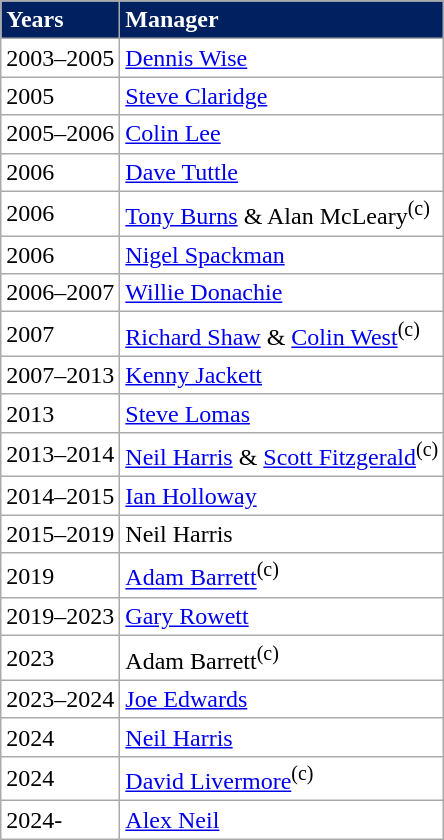<table class="wikitable" style="background:#fff; text-align:left;">
<tr style="font-weight:bold; color:#fff; background:#002060;"|>
<td><strong>Years</strong></td>
<td><strong>Manager</strong></td>
</tr>
<tr>
<td>2003–2005</td>
<td> <a href='#'>Dennis Wise</a></td>
</tr>
<tr>
<td>2005</td>
<td> <a href='#'>Steve Claridge</a></td>
</tr>
<tr>
<td>2005–2006</td>
<td> <a href='#'>Colin Lee</a></td>
</tr>
<tr>
<td>2006</td>
<td> <a href='#'>Dave Tuttle</a></td>
</tr>
<tr>
<td>2006</td>
<td> <a href='#'>Tony Burns</a> & Alan McLeary<sup>(c)</sup></td>
</tr>
<tr>
<td>2006</td>
<td> <a href='#'>Nigel Spackman</a></td>
</tr>
<tr>
<td>2006–2007</td>
<td> <a href='#'>Willie Donachie</a></td>
</tr>
<tr>
<td>2007</td>
<td> <a href='#'>Richard Shaw</a> & <a href='#'>Colin West</a><sup>(c)</sup></td>
</tr>
<tr>
<td>2007–2013</td>
<td> <a href='#'>Kenny Jackett</a></td>
</tr>
<tr>
<td>2013</td>
<td> <a href='#'>Steve Lomas</a></td>
</tr>
<tr>
<td>2013–2014</td>
<td> <a href='#'>Neil Harris</a> & <a href='#'>Scott Fitzgerald</a><sup>(c)</sup></td>
</tr>
<tr>
<td>2014–2015</td>
<td> <a href='#'>Ian Holloway</a></td>
</tr>
<tr>
<td>2015–2019</td>
<td> Neil Harris</td>
</tr>
<tr>
<td>2019</td>
<td> <a href='#'>Adam Barrett</a><sup>(c)</sup></td>
</tr>
<tr>
<td>2019–2023</td>
<td> <a href='#'>Gary Rowett</a></td>
</tr>
<tr>
<td>2023</td>
<td> Adam Barrett<sup>(c)</sup></td>
</tr>
<tr>
<td>2023–2024</td>
<td> <a href='#'>Joe Edwards</a></td>
</tr>
<tr>
<td>2024</td>
<td> <a href='#'>Neil Harris</a></td>
</tr>
<tr>
<td>2024</td>
<td> <a href='#'>David Livermore</a><sup>(c)</sup></td>
</tr>
<tr>
<td>2024-</td>
<td> <a href='#'>Alex Neil</a></td>
</tr>
</table>
